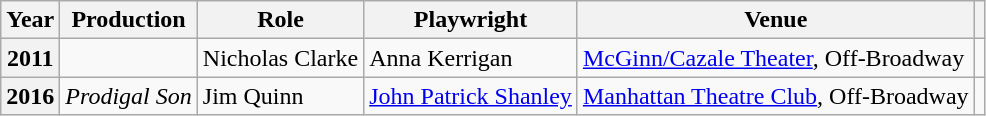<table class="wikitable plainrowheaders">
<tr>
<th scope="col">Year</th>
<th scope="col">Production</th>
<th scope="col">Role</th>
<th scope="col">Playwright</th>
<th scope="col">Venue</th>
<th scope="col"></th>
</tr>
<tr>
<th scope="row">2011</th>
<td><em></em></td>
<td>Nicholas Clarke</td>
<td>Anna Kerrigan</td>
<td><a href='#'>McGinn/Cazale Theater</a>, Off-Broadway</td>
<td></td>
</tr>
<tr>
<th scope="row">2016</th>
<td><em>Prodigal Son</em></td>
<td>Jim Quinn</td>
<td><a href='#'>John Patrick Shanley</a></td>
<td><a href='#'>Manhattan Theatre Club</a>, Off-Broadway</td>
<td></td>
</tr>
</table>
